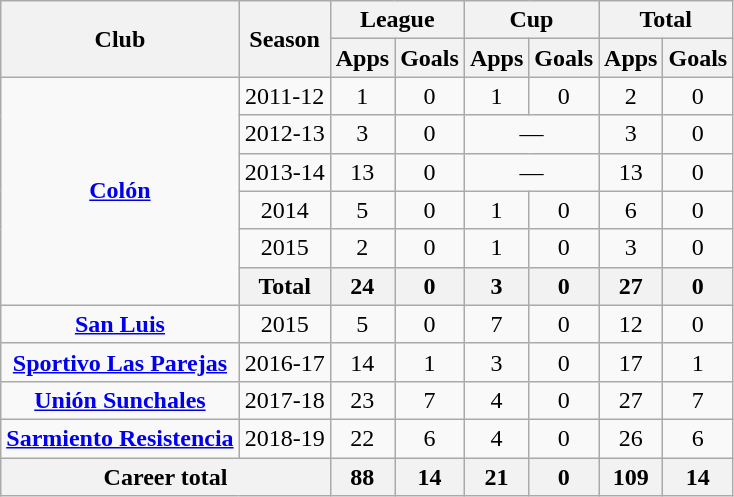<table class="wikitable" style="text-align:center">
<tr>
<th rowspan="2">Club</th>
<th rowspan="2">Season</th>
<th colspan="2">League</th>
<th colspan="2">Cup</th>
<th colspan="2">Total</th>
</tr>
<tr>
<th>Apps</th>
<th>Goals</th>
<th>Apps</th>
<th>Goals</th>
<th>Apps</th>
<th>Goals</th>
</tr>
<tr>
<td rowspan="6"><strong><a href='#'>Colón</a></strong></td>
<td>2011-12</td>
<td>1</td>
<td>0</td>
<td>1</td>
<td>0</td>
<td>2</td>
<td>0</td>
</tr>
<tr>
<td>2012-13</td>
<td>3</td>
<td>0</td>
<td colspan="2">—</td>
<td>3</td>
<td>0</td>
</tr>
<tr>
<td>2013-14</td>
<td>13</td>
<td>0</td>
<td colspan="2">—</td>
<td>13</td>
<td>0</td>
</tr>
<tr>
<td>2014</td>
<td>5</td>
<td>0</td>
<td>1</td>
<td>0</td>
<td>6</td>
<td>0</td>
</tr>
<tr>
<td>2015</td>
<td>2</td>
<td>0</td>
<td>1</td>
<td>0</td>
<td>3</td>
<td>0</td>
</tr>
<tr>
<th>Total</th>
<th>24</th>
<th>0</th>
<th>3</th>
<th>0</th>
<th>27</th>
<th>0</th>
</tr>
<tr>
<td><strong><a href='#'>San Luis</a></strong></td>
<td>2015</td>
<td>5</td>
<td>0</td>
<td>7</td>
<td>0</td>
<td>12</td>
<td>0</td>
</tr>
<tr>
<td><strong><a href='#'>Sportivo Las Parejas</a></strong></td>
<td>2016-17</td>
<td>14</td>
<td>1</td>
<td>3</td>
<td>0</td>
<td>17</td>
<td>1</td>
</tr>
<tr>
<td><strong><a href='#'>Unión Sunchales</a></strong></td>
<td>2017-18</td>
<td>23</td>
<td>7</td>
<td>4</td>
<td>0</td>
<td>27</td>
<td>7</td>
</tr>
<tr>
<td><strong><a href='#'>Sarmiento Resistencia</a></strong></td>
<td>2018-19</td>
<td>22</td>
<td>6</td>
<td>4</td>
<td>0</td>
<td>26</td>
<td>6</td>
</tr>
<tr>
<th colspan="2">Career total</th>
<th>88</th>
<th>14</th>
<th>21</th>
<th>0</th>
<th>109</th>
<th>14</th>
</tr>
</table>
